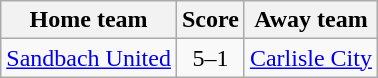<table class="wikitable" style="text-align: center">
<tr>
<th>Home team</th>
<th>Score</th>
<th>Away team</th>
</tr>
<tr>
<td><a href='#'>Sandbach United</a></td>
<td>5–1</td>
<td><a href='#'>Carlisle City</a></td>
</tr>
</table>
